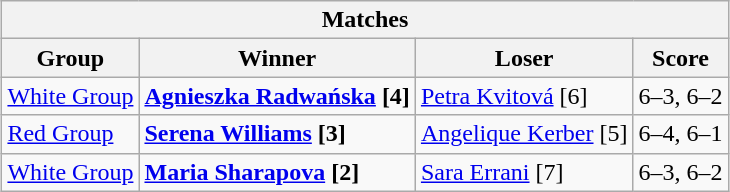<table class="wikitable collapsible uncollapsed" style="margin:1em auto;">
<tr>
<th colspan=4>Matches</th>
</tr>
<tr>
<th>Group</th>
<th>Winner</th>
<th>Loser</th>
<th>Score</th>
</tr>
<tr align=left>
<td><a href='#'>White Group</a></td>
<td><strong> <a href='#'>Agnieszka Radwańska</a> [4]</strong></td>
<td> <a href='#'>Petra Kvitová</a> [6]</td>
<td>6–3, 6–2</td>
</tr>
<tr align=left>
<td><a href='#'>Red Group</a></td>
<td><strong> <a href='#'>Serena Williams</a> [3]</strong></td>
<td> <a href='#'>Angelique Kerber</a> [5]</td>
<td>6–4, 6–1</td>
</tr>
<tr align=left>
<td><a href='#'>White Group</a></td>
<td><strong> <a href='#'>Maria Sharapova</a> [2]</strong></td>
<td> <a href='#'>Sara Errani</a> [7]</td>
<td>6–3, 6–2</td>
</tr>
</table>
